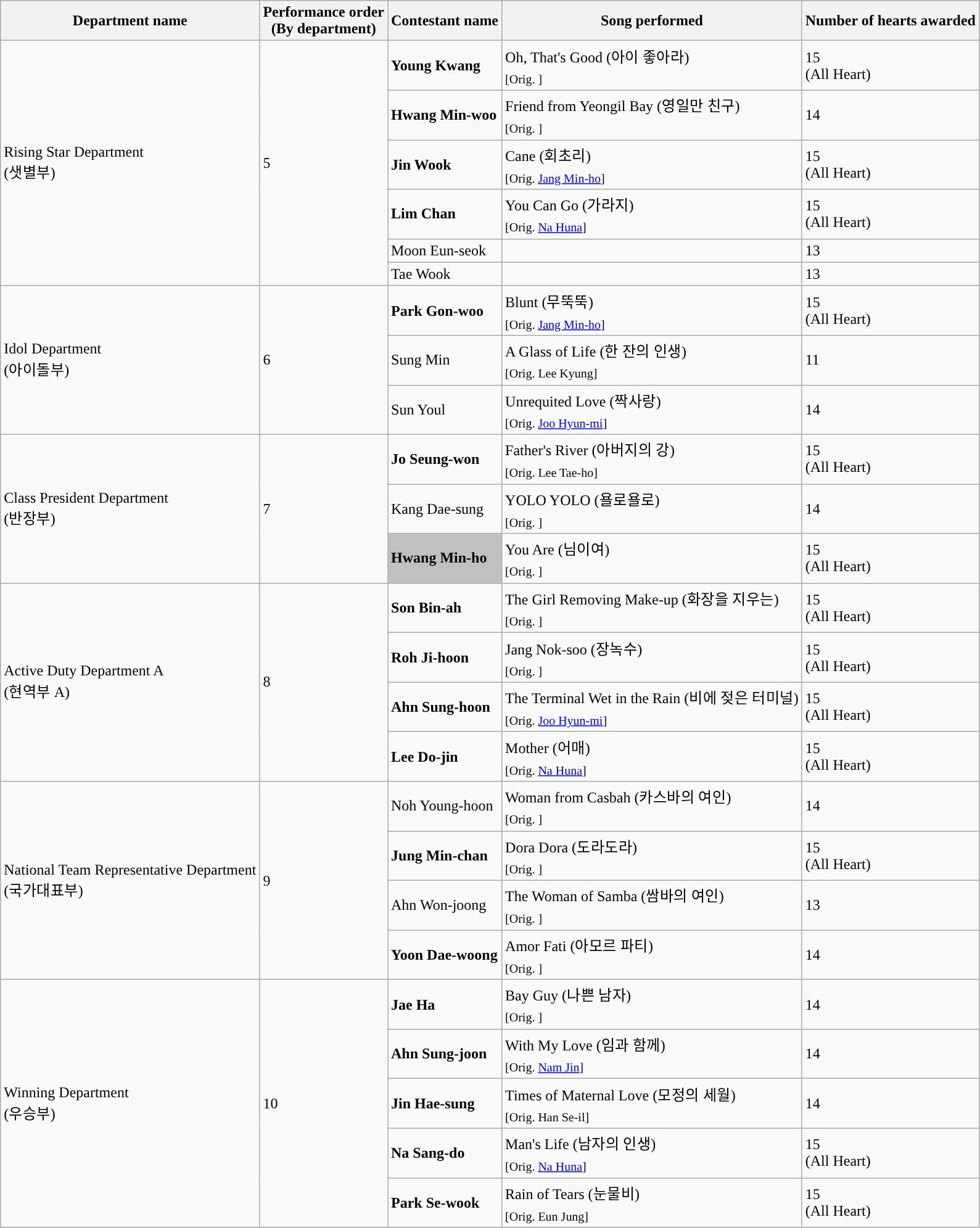<table class="wikitable">
<tr>
<th>Department name</th>
<th>Performance order<br>(By department)</th>
<th>Contestant name</th>
<th>Song performed</th>
<th>Number of hearts awarded</th>
</tr>
<tr>
<td rowspan=6>Rising Star Department<br>(샛별부)</td>
<td rowspan=6>5</td>
<td><strong>Young Kwang</strong></td>
<td>Oh, That's Good (아이 좋아라)<br><sub>[Orig. ]</sub></td>
<td>15<br>(All Heart)</td>
</tr>
<tr>
<td><strong>Hwang Min-woo</strong></td>
<td>Friend from Yeongil Bay (영일만 친구)<br><sub>[Orig. ]</sub></td>
<td>14</td>
</tr>
<tr>
<td><strong>Jin Wook</strong></td>
<td>Cane (회초리)<br><sub>[Orig. <a href='#'>Jang Min-ho</a>]</sub></td>
<td>15<br>(All Heart)</td>
</tr>
<tr>
<td><strong>Lim Chan</strong></td>
<td>You Can Go (가라지)<br><sub>[Orig. <a href='#'>Na Huna</a>]</sub></td>
<td>15<br>(All Heart)</td>
</tr>
<tr>
<td>Moon Eun-seok</td>
<td></td>
<td>13</td>
</tr>
<tr>
<td>Tae Wook</td>
<td></td>
<td>13</td>
</tr>
<tr>
<td rowspan=3>Idol Department<br>(아이돌부)</td>
<td rowspan="3">6</td>
<td><strong>Park Gon-woo</strong></td>
<td>Blunt (무뚝뚝)<br><sub>[Orig. <a href='#'>Jang Min-ho</a>]</sub></td>
<td>15<br>(All Heart)</td>
</tr>
<tr>
<td>Sung Min</td>
<td>A Glass of Life (한 잔의 인생)<br><sub>[Orig. Lee Kyung]</sub></td>
<td>11</td>
</tr>
<tr>
<td>Sun Youl</td>
<td>Unrequited Love (짝사랑)<br><sub>[Orig. <a href='#'>Joo Hyun-mi</a>]</sub></td>
<td>14</td>
</tr>
<tr>
<td rowspan=3>Class President Department<br>(반장부)</td>
<td rowspan=3>7</td>
<td><strong>Jo Seung-won</strong></td>
<td>Father's River (아버지의 강)<br><sub>[Orig. Lee Tae-ho]</sub></td>
<td>15<br>(All Heart)</td>
</tr>
<tr>
<td>Kang Dae-sung</td>
<td>YOLO YOLO (욜로욜로)<br><sub>[Orig. ]</sub></td>
<td>14</td>
</tr>
<tr>
<td style="background: silver; color: black;"><strong>Hwang Min-ho</strong></td>
<td>You Are (님이여)<br><sub>[Orig. ]</sub></td>
<td>15<br>(All Heart)</td>
</tr>
<tr>
<td rowspan=4>Active Duty Department A<br>(현역부 A)</td>
<td rowspan=4>8</td>
<td><strong>Son Bin-ah</strong></td>
<td>The Girl Removing Make-up (화장을 지우는)<br><sub>[Orig. ]</sub></td>
<td>15<br>(All Heart)</td>
</tr>
<tr>
<td><strong>Roh Ji-hoon</strong></td>
<td>Jang Nok-soo (장녹수)<br><sub>[Orig. ]</sub></td>
<td>15<br>(All Heart)</td>
</tr>
<tr>
<td><strong>Ahn Sung-hoon</strong></td>
<td>The Terminal Wet in the Rain (비에 젖은 터미널)<br><sub>[Orig. <a href='#'>Joo Hyun-mi</a>]</sub></td>
<td>15<br>(All Heart)</td>
</tr>
<tr>
<td><strong>Lee Do-jin</strong></td>
<td>Mother (어매)<br><sub>[Orig. <a href='#'>Na Huna</a>]</sub></td>
<td>15<br>(All Heart)</td>
</tr>
<tr>
<td rowspan=4>National Team Representative Department<br>(국가대표부)</td>
<td rowspan=4>9</td>
<td>Noh Young-hoon</td>
<td>Woman from Casbah (카스바의 여인)<br><sub>[Orig. ]</sub></td>
<td>14</td>
</tr>
<tr>
<td><strong>Jung Min-chan</strong></td>
<td>Dora Dora (도라도라)<br><sub>[Orig. ]</sub></td>
<td>15<br>(All Heart)</td>
</tr>
<tr>
<td>Ahn Won-joong</td>
<td>The Woman of Samba (쌈바의 여인)<br><sub>[Orig. ]</sub></td>
<td>13</td>
</tr>
<tr>
<td><strong>Yoon Dae-woong</strong></td>
<td>Amor Fati (아모르 파티)<br><sub>[Orig. ]</sub></td>
<td>14</td>
</tr>
<tr>
<td rowspan=5>Winning Department<br>(우승부)</td>
<td rowspan=5>10</td>
<td><strong>Jae Ha</strong></td>
<td>Bay Guy (나쁜 남자)<br><sub>[Orig. ]</sub></td>
<td>14</td>
</tr>
<tr>
<td><strong>Ahn Sung-joon</strong></td>
<td>With My Love (임과 함께)<br><sub>[Orig. <a href='#'>Nam Jin</a>]</sub></td>
<td>14</td>
</tr>
<tr>
<td><strong>Jin Hae-sung</strong></td>
<td>Times of Maternal Love (모정의 세월)<br><sub>[Orig. Han Se-il]</sub></td>
<td>14</td>
</tr>
<tr>
<td><strong>Na Sang-do</strong></td>
<td>Man's Life (남자의 인생)<br><sub>[Orig. <a href='#'>Na Huna</a>]</sub></td>
<td>15<br>(All Heart)</td>
</tr>
<tr>
<td><strong>Park Se-wook</strong></td>
<td>Rain of Tears (눈물비)<br><sub>[Orig. Eun Jung]</sub></td>
<td>15<br>(All Heart)</td>
</tr>
</table>
